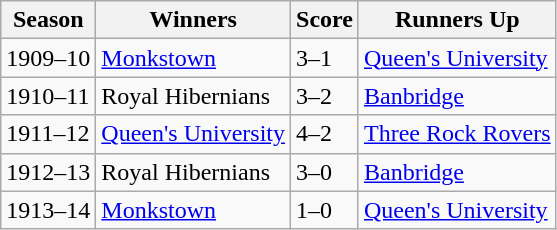<table class="wikitable collapsible">
<tr>
<th>Season</th>
<th>Winners</th>
<th>Score</th>
<th>Runners Up</th>
</tr>
<tr>
<td>1909–10</td>
<td><a href='#'>Monkstown</a></td>
<td>3–1</td>
<td><a href='#'>Queen's University</a></td>
</tr>
<tr>
<td>1910–11</td>
<td>Royal Hibernians</td>
<td>3–2 </td>
<td><a href='#'>Banbridge</a></td>
</tr>
<tr>
<td>1911–12</td>
<td><a href='#'>Queen's University</a></td>
<td>4–2</td>
<td><a href='#'>Three Rock Rovers</a></td>
</tr>
<tr>
<td>1912–13</td>
<td>Royal Hibernians</td>
<td>3–0</td>
<td><a href='#'>Banbridge</a></td>
</tr>
<tr>
<td>1913–14</td>
<td><a href='#'>Monkstown</a></td>
<td>1–0</td>
<td><a href='#'>Queen's University</a></td>
</tr>
</table>
